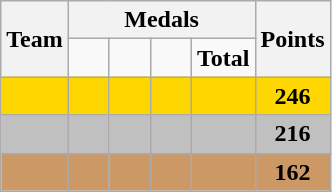<table class="wikitable" style="text-align:center;">
<tr>
<th rowspan=2>Team</th>
<th colspan=4>Medals</th>
<th rowspan=2>Points</th>
</tr>
<tr>
<td width=20px></td>
<td width=20px></td>
<td width=20px></td>
<td><strong>Total</strong></td>
</tr>
<tr bgcolor=gold>
<td align=left></td>
<td></td>
<td></td>
<td></td>
<td></td>
<td><strong>246</strong></td>
</tr>
<tr bgcolor=silver>
<td align=left></td>
<td></td>
<td></td>
<td></td>
<td></td>
<td><strong>216</strong></td>
</tr>
<tr bgcolor="CC9966">
<td align=left></td>
<td></td>
<td></td>
<td></td>
<td></td>
<td><strong>162</strong></td>
</tr>
</table>
